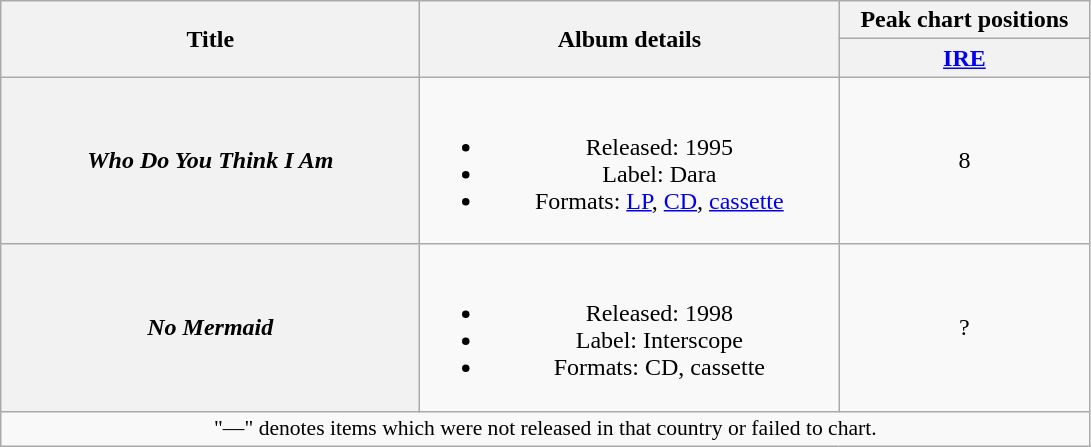<table class="wikitable plainrowheaders" style="text-align:center;">
<tr>
<th scope="col" rowspan="2" style="width:17em;">Title</th>
<th scope="col" rowspan="2" style="width:17em;">Album details</th>
<th scope="col" colspan="10">Peak chart positions</th>
</tr>
<tr>
<th scope="col" style="width:10em;font-size:100%;"><a href='#'>IRE</a></th>
</tr>
<tr>
<th scope="row"><em>Who Do You Think I Am</em></th>
<td><br><ul><li>Released: 1995</li><li>Label: Dara</li><li>Formats: <a href='#'>LP</a>, <a href='#'>CD</a>, <a href='#'>cassette</a></li></ul></td>
<td>8</td>
</tr>
<tr>
<th scope="row"><em>No Mermaid</em></th>
<td><br><ul><li>Released: 1998</li><li>Label: Interscope</li><li>Formats: CD, cassette</li></ul></td>
<td>?</td>
</tr>
<tr>
<td colspan="12" style="font-size:90%;">"—" denotes items which were not released in that country or failed to chart.</td>
</tr>
</table>
